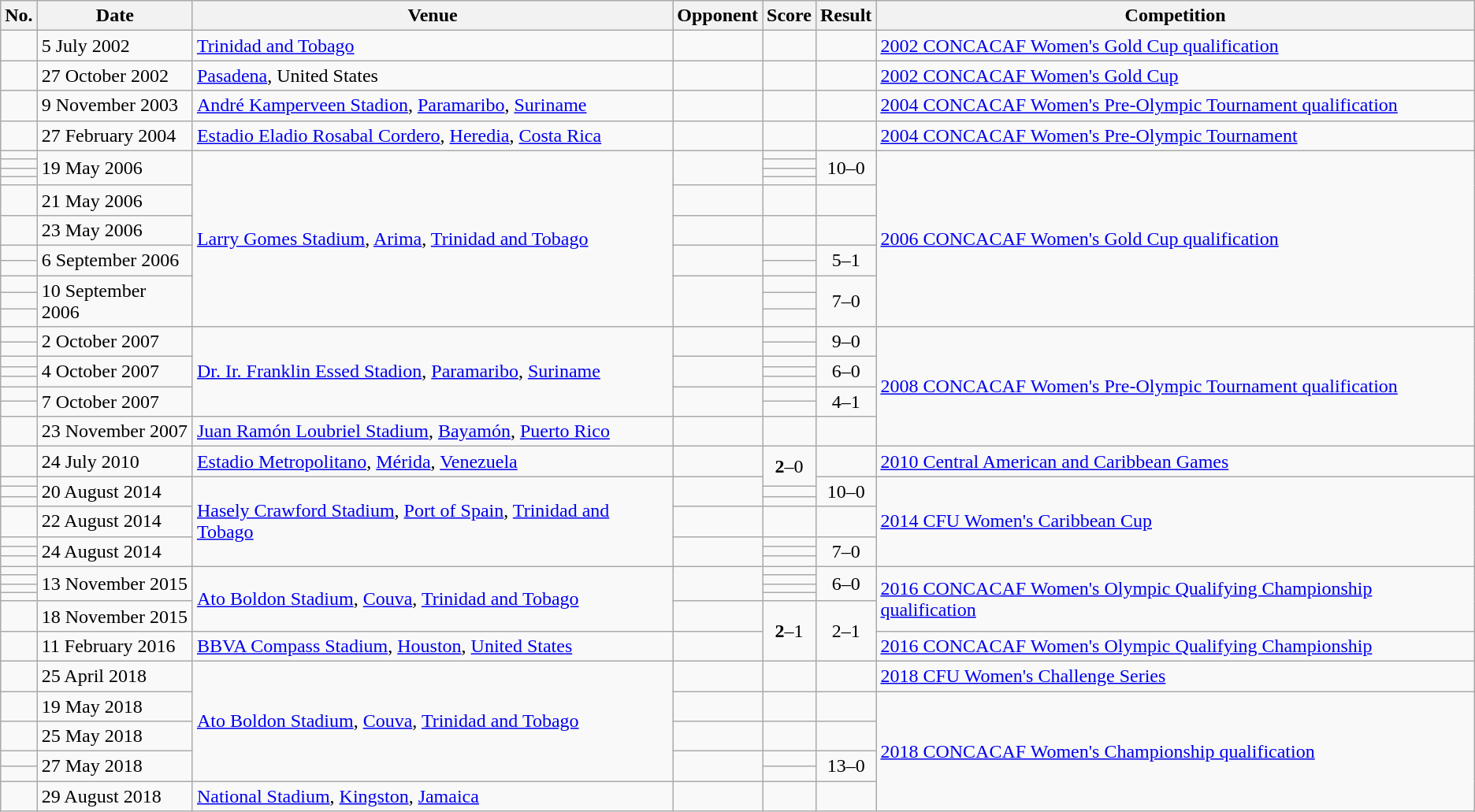<table class="wikitable">
<tr>
<th>No.</th>
<th>Date</th>
<th>Venue</th>
<th>Opponent</th>
<th>Score</th>
<th>Result</th>
<th>Competition</th>
</tr>
<tr>
<td></td>
<td>5 July 2002</td>
<td><a href='#'>Trinidad and Tobago</a></td>
<td></td>
<td></td>
<td></td>
<td><a href='#'>2002 CONCACAF Women's Gold Cup qualification</a></td>
</tr>
<tr>
<td></td>
<td>27 October 2002</td>
<td><a href='#'>Pasadena</a>, United States</td>
<td></td>
<td></td>
<td></td>
<td><a href='#'>2002 CONCACAF Women's Gold Cup</a></td>
</tr>
<tr>
<td></td>
<td>9 November 2003</td>
<td><a href='#'>André Kamperveen Stadion</a>, <a href='#'>Paramaribo</a>, <a href='#'>Suriname</a></td>
<td></td>
<td></td>
<td></td>
<td><a href='#'>2004 CONCACAF Women's Pre-Olympic Tournament qualification</a></td>
</tr>
<tr>
<td></td>
<td>27 February 2004</td>
<td><a href='#'>Estadio Eladio Rosabal Cordero</a>, <a href='#'>Heredia</a>, <a href='#'>Costa Rica</a></td>
<td></td>
<td></td>
<td></td>
<td><a href='#'>2004 CONCACAF Women's Pre-Olympic Tournament</a></td>
</tr>
<tr>
<td></td>
<td rowspan=4>19 May 2006</td>
<td rowspan=11><a href='#'>Larry Gomes Stadium</a>, <a href='#'>Arima</a>, <a href='#'>Trinidad and Tobago</a></td>
<td rowspan=4></td>
<td></td>
<td rowspan=4 style="text-align:center;">10–0</td>
<td rowspan=11><a href='#'>2006 CONCACAF Women's Gold Cup qualification</a></td>
</tr>
<tr>
<td></td>
<td></td>
</tr>
<tr>
<td></td>
<td></td>
</tr>
<tr>
<td></td>
<td></td>
</tr>
<tr>
<td></td>
<td>21 May 2006</td>
<td></td>
<td></td>
<td></td>
</tr>
<tr>
<td></td>
<td>23 May 2006</td>
<td></td>
<td></td>
<td></td>
</tr>
<tr>
<td></td>
<td rowspan=2>6 September 2006</td>
<td rowspan=2></td>
<td></td>
<td rowspan=2 style="text-align:center;">5–1</td>
</tr>
<tr>
<td></td>
<td></td>
</tr>
<tr>
<td></td>
<td rowspan=3>10 September 2006</td>
<td rowspan=3></td>
<td></td>
<td rowspan=3 style="text-align:center;">7–0</td>
</tr>
<tr>
<td></td>
<td></td>
</tr>
<tr>
<td></td>
<td></td>
</tr>
<tr>
<td></td>
<td rowspan=2>2 October 2007</td>
<td rowspan=7><a href='#'>Dr. Ir. Franklin Essed Stadion</a>, <a href='#'>Paramaribo</a>, <a href='#'>Suriname</a></td>
<td rowspan=2></td>
<td></td>
<td rowspan=2 style="text-align:center;">9–0</td>
<td rowspan=8><a href='#'>2008 CONCACAF Women's Pre-Olympic Tournament qualification</a></td>
</tr>
<tr>
<td></td>
<td></td>
</tr>
<tr>
<td></td>
<td rowspan=3>4 October 2007</td>
<td rowspan=3></td>
<td></td>
<td rowspan=3 style="text-align:center;">6–0</td>
</tr>
<tr>
<td></td>
<td></td>
</tr>
<tr>
<td></td>
<td></td>
</tr>
<tr>
<td></td>
<td rowspan=2>7 October 2007</td>
<td rowspan=2></td>
<td></td>
<td rowspan=2 style="text-align:center;">4–1</td>
</tr>
<tr>
<td></td>
<td></td>
</tr>
<tr>
<td></td>
<td>23 November 2007</td>
<td><a href='#'>Juan Ramón Loubriel Stadium</a>, <a href='#'>Bayamón</a>, <a href='#'>Puerto Rico</a></td>
<td></td>
<td></td>
<td></td>
</tr>
<tr>
<td></td>
<td>24 July 2010</td>
<td><a href='#'>Estadio Metropolitano</a>, <a href='#'>Mérida</a>, <a href='#'>Venezuela</a></td>
<td></td>
<td rowspan=2 style="text-align:center;"><strong>2</strong>–0</td>
<td></td>
<td><a href='#'>2010 Central American and Caribbean Games</a></td>
</tr>
<tr>
<td></td>
<td rowspan=3>20 August 2014</td>
<td rowspan=7><a href='#'>Hasely Crawford Stadium</a>, <a href='#'>Port of Spain</a>, <a href='#'>Trinidad and Tobago</a></td>
<td rowspan=3></td>
<td rowspan=3 style="text-align:center;">10–0</td>
<td rowspan=7><a href='#'>2014 CFU Women's Caribbean Cup</a></td>
</tr>
<tr>
<td></td>
<td></td>
</tr>
<tr>
<td></td>
<td></td>
</tr>
<tr>
<td></td>
<td>22 August 2014</td>
<td></td>
<td></td>
<td></td>
</tr>
<tr>
<td></td>
<td rowspan=3>24 August 2014</td>
<td rowspan=3></td>
<td></td>
<td rowspan=3 style="text-align:center;">7–0</td>
</tr>
<tr>
<td></td>
<td></td>
</tr>
<tr>
<td></td>
<td></td>
</tr>
<tr>
<td></td>
<td rowspan=4>13 November 2015</td>
<td rowspan=5><a href='#'>Ato Boldon Stadium</a>, <a href='#'>Couva</a>, <a href='#'>Trinidad and Tobago</a></td>
<td rowspan=4></td>
<td></td>
<td rowspan=4 style="text-align:center;">6–0</td>
<td rowspan=5><a href='#'>2016 CONCACAF Women's Olympic Qualifying Championship qualification</a></td>
</tr>
<tr>
<td></td>
<td></td>
</tr>
<tr>
<td></td>
<td></td>
</tr>
<tr>
<td></td>
<td></td>
</tr>
<tr>
<td></td>
<td>18 November 2015</td>
<td></td>
<td rowspan=2 style="text-align:center;"><strong>2</strong>–1</td>
<td rowspan=2 style="text-align:center;">2–1</td>
</tr>
<tr>
<td></td>
<td>11 February 2016</td>
<td><a href='#'>BBVA Compass Stadium</a>, <a href='#'>Houston</a>, <a href='#'>United States</a></td>
<td></td>
<td><a href='#'>2016 CONCACAF Women's Olympic Qualifying Championship</a></td>
</tr>
<tr>
<td></td>
<td>25 April 2018</td>
<td rowspan=5><a href='#'>Ato Boldon Stadium</a>, <a href='#'>Couva</a>, <a href='#'>Trinidad and Tobago</a></td>
<td></td>
<td></td>
<td></td>
<td><a href='#'>2018 CFU Women's Challenge Series</a></td>
</tr>
<tr>
<td></td>
<td>19 May 2018</td>
<td></td>
<td></td>
<td></td>
<td rowspan=5><a href='#'>2018 CONCACAF Women's Championship qualification</a></td>
</tr>
<tr>
<td></td>
<td>25 May 2018</td>
<td></td>
<td></td>
<td></td>
</tr>
<tr>
<td></td>
<td rowspan=2>27 May 2018</td>
<td rowspan=2></td>
<td></td>
<td rowspan=2 style="text-align:center;">13–0</td>
</tr>
<tr>
<td></td>
<td></td>
</tr>
<tr>
<td></td>
<td>29 August 2018</td>
<td><a href='#'>National Stadium</a>, <a href='#'>Kingston</a>, <a href='#'>Jamaica</a></td>
<td></td>
<td></td>
<td></td>
</tr>
</table>
